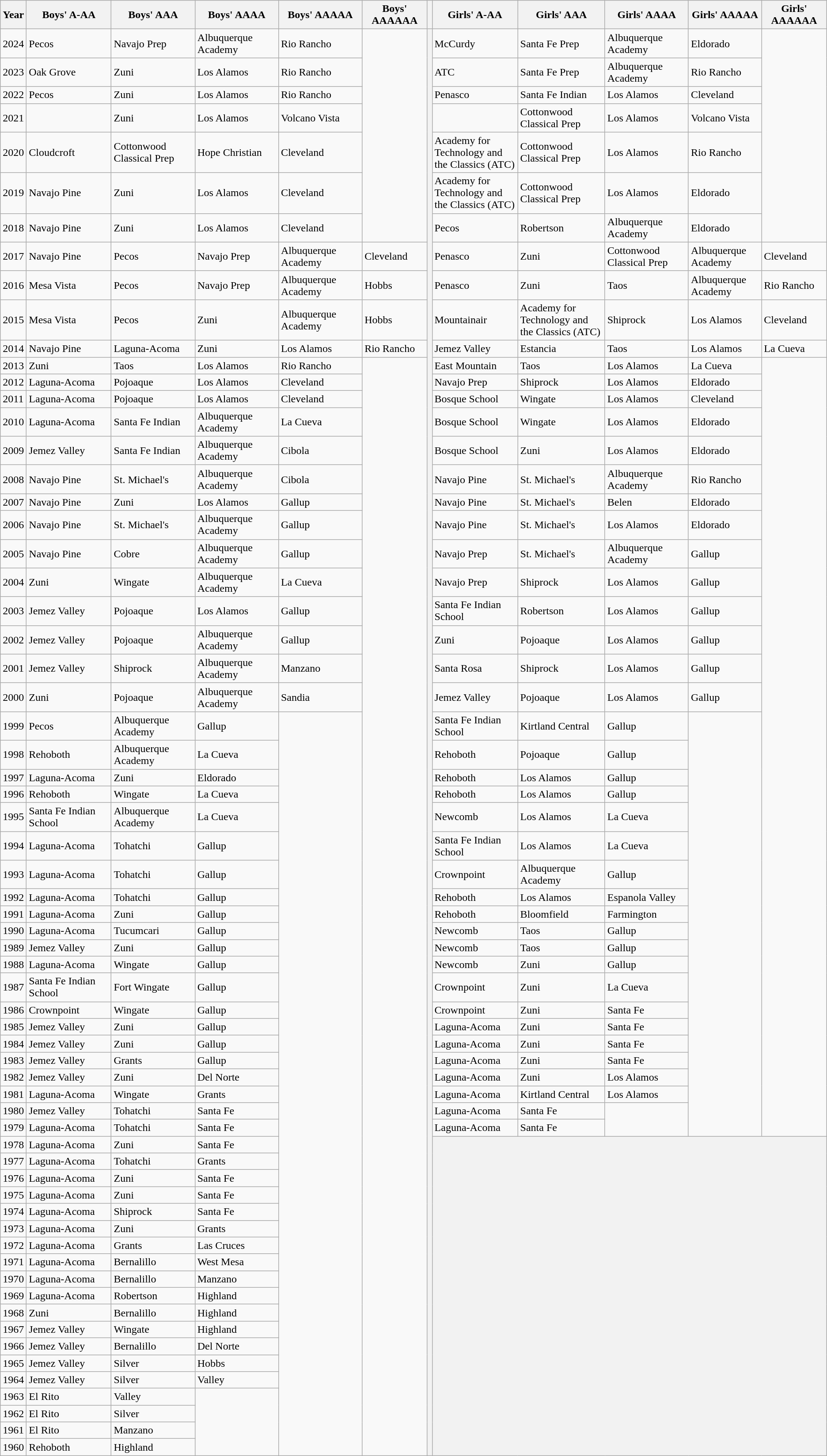<table class="wikitable">
<tr>
<th>Year</th>
<th scope="col" width="160px">Boys' A-AA</th>
<th scope="col" width="150px">Boys' AAA</th>
<th scope="col" width="150px">Boys' AAAA</th>
<th scope="col" width="150px">Boys' AAAAA</th>
<th scope="col" width="110px">Boys' AAAAAA</th>
<th></th>
<th scope="col" width="160px">Girls' A-AA</th>
<th scope="col" width="160px">Girls' AAA</th>
<th scope="col" width="150px">Girls' AAAA</th>
<th scope="col" width="120px">Girls' AAAAA</th>
<th scope="col" width="110px">Girls' AAAAAA</th>
</tr>
<tr>
<td>2024</td>
<td>Pecos</td>
<td>Navajo Prep</td>
<td>Albuquerque Academy</td>
<td>Rio Rancho</td>
<td rowspan="7"></td>
<th rowspan="65"></th>
<td>McCurdy</td>
<td>Santa Fe Prep</td>
<td>Albuquerque Academy</td>
<td>Eldorado</td>
<td rowspan="7"></td>
</tr>
<tr>
<td>2023</td>
<td>Oak Grove</td>
<td>Zuni</td>
<td>Los Alamos</td>
<td>Rio Rancho</td>
<td>ATC</td>
<td>Santa Fe Prep</td>
<td>Albuquerque Academy</td>
<td>Rio Rancho</td>
</tr>
<tr>
<td>2022</td>
<td>Pecos</td>
<td>Zuni</td>
<td>Los Alamos</td>
<td>Rio Rancho</td>
<td>Penasco</td>
<td>Santa Fe Indian</td>
<td>Los Alamos</td>
<td>Cleveland</td>
</tr>
<tr>
<td>2021</td>
<td></td>
<td>Zuni</td>
<td>Los Alamos</td>
<td>Volcano Vista</td>
<td></td>
<td>Cottonwood Classical Prep</td>
<td>Los Alamos</td>
<td>Volcano Vista</td>
</tr>
<tr>
<td>2020</td>
<td>Cloudcroft</td>
<td>Cottonwood Classical Prep</td>
<td>Hope Christian</td>
<td>Cleveland</td>
<td>Academy for Technology and the Classics (ATC)</td>
<td>Cottonwood Classical Prep</td>
<td>Los Alamos</td>
<td>Rio Rancho</td>
</tr>
<tr>
<td>2019</td>
<td>Navajo Pine</td>
<td>Zuni</td>
<td>Los Alamos</td>
<td>Cleveland</td>
<td>Academy for Technology and the Classics (ATC)</td>
<td>Cottonwood Classical Prep</td>
<td>Los Alamos</td>
<td>Eldorado</td>
</tr>
<tr>
<td>2018</td>
<td>Navajo Pine</td>
<td>Zuni</td>
<td>Los Alamos</td>
<td>Cleveland</td>
<td>Pecos</td>
<td>Robertson</td>
<td>Albuquerque Academy</td>
<td>Eldorado</td>
</tr>
<tr>
<td>2017</td>
<td>Navajo Pine</td>
<td>Pecos</td>
<td>Navajo Prep</td>
<td>Albuquerque Academy</td>
<td>Cleveland</td>
<td>Penasco</td>
<td>Zuni</td>
<td>Cottonwood Classical Prep</td>
<td>Albuquerque Academy</td>
<td>Cleveland</td>
</tr>
<tr>
<td>2016</td>
<td>Mesa Vista</td>
<td>Pecos</td>
<td>Navajo Prep</td>
<td>Albuquerque Academy</td>
<td>Hobbs</td>
<td>Penasco</td>
<td>Zuni</td>
<td>Taos</td>
<td>Albuquerque Academy</td>
<td>Rio Rancho</td>
</tr>
<tr>
<td>2015</td>
<td>Mesa Vista</td>
<td>Pecos</td>
<td>Zuni</td>
<td>Albuquerque Academy</td>
<td>Hobbs</td>
<td>Mountainair</td>
<td>Academy for Technology and the Classics (ATC)</td>
<td>Shiprock</td>
<td>Los Alamos</td>
<td>Cleveland</td>
</tr>
<tr>
<td>2014</td>
<td>Navajo Pine</td>
<td>Laguna-Acoma</td>
<td>Zuni</td>
<td>Los Alamos</td>
<td>Rio Rancho</td>
<td>Jemez Valley</td>
<td>Estancia</td>
<td>Taos</td>
<td>Los Alamos</td>
<td>La Cueva</td>
</tr>
<tr>
<td>2013</td>
<td>Zuni</td>
<td>Taos</td>
<td>Los Alamos</td>
<td>Rio Rancho</td>
<td rowspan="54"></td>
<td>East Mountain</td>
<td>Taos</td>
<td>Los Alamos</td>
<td>La Cueva</td>
<td rowspan="35"></td>
</tr>
<tr>
<td>2012</td>
<td>Laguna-Acoma</td>
<td>Pojoaque</td>
<td>Los Alamos</td>
<td>Cleveland</td>
<td>Navajo Prep</td>
<td>Shiprock</td>
<td>Los Alamos</td>
<td>Eldorado</td>
</tr>
<tr>
<td>2011</td>
<td>Laguna-Acoma</td>
<td>Pojoaque</td>
<td>Los Alamos</td>
<td>Cleveland</td>
<td>Bosque School</td>
<td>Wingate</td>
<td>Los Alamos</td>
<td>Cleveland</td>
</tr>
<tr>
<td>2010</td>
<td>Laguna-Acoma</td>
<td>Santa Fe Indian</td>
<td>Albuquerque Academy</td>
<td>La Cueva</td>
<td>Bosque School</td>
<td>Wingate</td>
<td>Los Alamos</td>
<td>Eldorado</td>
</tr>
<tr>
<td>2009</td>
<td>Jemez Valley</td>
<td>Santa Fe Indian</td>
<td>Albuquerque Academy</td>
<td>Cibola</td>
<td>Bosque School</td>
<td>Zuni</td>
<td>Los Alamos</td>
<td>Eldorado</td>
</tr>
<tr>
<td>2008</td>
<td>Navajo Pine</td>
<td>St. Michael's</td>
<td>Albuquerque Academy</td>
<td>Cibola</td>
<td>Navajo Pine</td>
<td>St. Michael's</td>
<td>Albuquerque Academy</td>
<td>Rio Rancho</td>
</tr>
<tr>
<td>2007</td>
<td>Navajo Pine</td>
<td>Zuni</td>
<td>Los Alamos</td>
<td>Gallup</td>
<td>Navajo Pine</td>
<td>St. Michael's</td>
<td>Belen</td>
<td>Eldorado</td>
</tr>
<tr>
<td>2006</td>
<td>Navajo Pine</td>
<td>St. Michael's</td>
<td>Albuquerque Academy</td>
<td>Gallup</td>
<td>Navajo Pine</td>
<td>St. Michael's</td>
<td>Los Alamos</td>
<td>Eldorado</td>
</tr>
<tr>
<td>2005</td>
<td>Navajo Pine</td>
<td>Cobre</td>
<td>Albuquerque Academy</td>
<td>Gallup</td>
<td>Navajo Prep</td>
<td>St. Michael's</td>
<td>Albuquerque Academy</td>
<td>Gallup</td>
</tr>
<tr>
<td>2004</td>
<td>Zuni</td>
<td>Wingate</td>
<td>Albuquerque Academy</td>
<td>La Cueva</td>
<td>Navajo Prep</td>
<td>Shiprock</td>
<td>Los Alamos</td>
<td>Gallup</td>
</tr>
<tr>
<td>2003</td>
<td>Jemez Valley</td>
<td>Pojoaque</td>
<td>Los Alamos</td>
<td>Gallup</td>
<td>Santa Fe Indian School</td>
<td>Robertson</td>
<td>Los Alamos</td>
<td>Gallup</td>
</tr>
<tr>
<td>2002</td>
<td>Jemez Valley</td>
<td>Pojoaque</td>
<td>Albuquerque Academy</td>
<td>Gallup</td>
<td>Zuni</td>
<td>Pojoaque</td>
<td>Los Alamos</td>
<td>Gallup</td>
</tr>
<tr>
<td>2001</td>
<td>Jemez Valley</td>
<td>Shiprock</td>
<td>Albuquerque Academy</td>
<td>Manzano</td>
<td>Santa Rosa</td>
<td>Shiprock</td>
<td>Los Alamos</td>
<td>Gallup</td>
</tr>
<tr>
<td>2000</td>
<td>Zuni</td>
<td>Pojoaque</td>
<td>Albuquerque Academy</td>
<td>Sandia</td>
<td>Jemez Valley</td>
<td>Pojoaque</td>
<td>Los Alamos</td>
<td>Gallup</td>
</tr>
<tr>
<td>1999</td>
<td>Pecos</td>
<td>Albuquerque Academy</td>
<td>Gallup</td>
<td rowspan="40"></td>
<td>Santa Fe Indian School</td>
<td>Kirtland Central</td>
<td>Gallup</td>
<td rowspan="21"></td>
</tr>
<tr>
<td>1998</td>
<td>Rehoboth</td>
<td>Albuquerque Academy</td>
<td>La Cueva</td>
<td>Rehoboth</td>
<td>Pojoaque</td>
<td>Gallup</td>
</tr>
<tr>
<td>1997</td>
<td>Laguna-Acoma</td>
<td>Zuni</td>
<td>Eldorado</td>
<td>Rehoboth</td>
<td>Los Alamos</td>
<td>Gallup</td>
</tr>
<tr>
<td>1996</td>
<td>Rehoboth</td>
<td>Wingate</td>
<td>La Cueva</td>
<td>Rehoboth</td>
<td>Los Alamos</td>
<td>Gallup</td>
</tr>
<tr>
<td>1995</td>
<td>Santa Fe Indian School</td>
<td>Albuquerque Academy</td>
<td>La Cueva</td>
<td>Newcomb</td>
<td>Los Alamos</td>
<td>La Cueva</td>
</tr>
<tr>
<td>1994</td>
<td>Laguna-Acoma</td>
<td>Tohatchi</td>
<td>Gallup</td>
<td>Santa Fe Indian School</td>
<td>Los Alamos</td>
<td>La Cueva</td>
</tr>
<tr>
<td>1993</td>
<td>Laguna-Acoma</td>
<td>Tohatchi</td>
<td>Gallup</td>
<td>Crownpoint</td>
<td>Albuquerque Academy</td>
<td>Gallup</td>
</tr>
<tr>
<td>1992</td>
<td>Laguna-Acoma</td>
<td>Tohatchi</td>
<td>Gallup</td>
<td>Rehoboth</td>
<td>Los Alamos</td>
<td>Espanola Valley</td>
</tr>
<tr>
<td>1991</td>
<td>Laguna-Acoma</td>
<td>Zuni</td>
<td>Gallup</td>
<td>Rehoboth</td>
<td>Bloomfield</td>
<td>Farmington</td>
</tr>
<tr>
<td>1990</td>
<td>Laguna-Acoma</td>
<td>Tucumcari</td>
<td>Gallup</td>
<td>Newcomb</td>
<td>Taos</td>
<td>Gallup</td>
</tr>
<tr>
<td>1989</td>
<td>Jemez Valley</td>
<td>Zuni</td>
<td>Gallup</td>
<td>Newcomb</td>
<td>Taos</td>
<td>Gallup</td>
</tr>
<tr>
<td>1988</td>
<td>Laguna-Acoma</td>
<td>Wingate</td>
<td>Gallup</td>
<td>Newcomb</td>
<td>Zuni</td>
<td>Gallup</td>
</tr>
<tr>
<td>1987</td>
<td>Santa Fe Indian School</td>
<td>Fort Wingate</td>
<td>Gallup</td>
<td>Crownpoint</td>
<td>Zuni</td>
<td>La Cueva</td>
</tr>
<tr>
<td>1986</td>
<td>Crownpoint</td>
<td>Wingate</td>
<td>Gallup</td>
<td>Crownpoint</td>
<td>Zuni</td>
<td>Santa Fe</td>
</tr>
<tr>
<td>1985</td>
<td>Jemez Valley</td>
<td>Zuni</td>
<td>Gallup</td>
<td>Laguna-Acoma</td>
<td>Zuni</td>
<td>Santa Fe</td>
</tr>
<tr>
<td>1984</td>
<td>Jemez Valley</td>
<td>Zuni</td>
<td>Gallup</td>
<td>Laguna-Acoma</td>
<td>Zuni</td>
<td>Santa Fe</td>
</tr>
<tr>
<td>1983</td>
<td>Jemez Valley</td>
<td>Grants</td>
<td>Gallup</td>
<td>Laguna-Acoma</td>
<td>Zuni</td>
<td>Santa Fe</td>
</tr>
<tr>
<td>1982</td>
<td>Jemez Valley</td>
<td>Zuni</td>
<td>Del Norte</td>
<td>Laguna-Acoma</td>
<td>Zuni</td>
<td>Los Alamos</td>
</tr>
<tr>
<td>1981</td>
<td>Laguna-Acoma</td>
<td>Wingate</td>
<td>Grants</td>
<td>Laguna-Acoma</td>
<td>Kirtland Central</td>
<td>Los Alamos</td>
</tr>
<tr>
<td>1980</td>
<td>Jemez Valley</td>
<td>Tohatchi</td>
<td>Santa Fe</td>
<td>Laguna-Acoma</td>
<td>Santa Fe</td>
<td rowspan="2"></td>
</tr>
<tr>
<td>1979</td>
<td>Laguna-Acoma</td>
<td>Tohatchi</td>
<td>Santa Fe</td>
<td>Laguna-Acoma</td>
<td>Santa Fe</td>
</tr>
<tr>
<td>1978</td>
<td>Laguna-Acoma</td>
<td>Zuni</td>
<td>Santa Fe</td>
<th colspan="5" rowspan="19"></th>
</tr>
<tr>
<td>1977</td>
<td>Laguna-Acoma</td>
<td>Tohatchi</td>
<td>Grants</td>
</tr>
<tr>
<td>1976</td>
<td>Laguna-Acoma</td>
<td>Zuni</td>
<td>Santa Fe</td>
</tr>
<tr>
<td>1975</td>
<td>Laguna-Acoma</td>
<td>Zuni</td>
<td>Santa Fe</td>
</tr>
<tr>
<td>1974</td>
<td>Laguna-Acoma</td>
<td>Shiprock</td>
<td>Santa Fe</td>
</tr>
<tr>
<td>1973</td>
<td>Laguna-Acoma</td>
<td>Zuni</td>
<td>Grants</td>
</tr>
<tr>
<td>1972</td>
<td>Laguna-Acoma</td>
<td>Grants</td>
<td>Las Cruces</td>
</tr>
<tr>
<td>1971</td>
<td>Laguna-Acoma</td>
<td>Bernalillo</td>
<td>West Mesa</td>
</tr>
<tr>
<td>1970</td>
<td>Laguna-Acoma</td>
<td>Bernalillo</td>
<td>Manzano</td>
</tr>
<tr>
<td>1969</td>
<td>Laguna-Acoma</td>
<td>Robertson</td>
<td>Highland</td>
</tr>
<tr>
<td>1968</td>
<td>Zuni</td>
<td>Bernalillo</td>
<td>Highland</td>
</tr>
<tr>
<td>1967</td>
<td>Jemez Valley</td>
<td>Wingate</td>
<td>Highland</td>
</tr>
<tr>
<td>1966</td>
<td>Jemez Valley</td>
<td>Bernalillo</td>
<td>Del Norte</td>
</tr>
<tr>
<td>1965</td>
<td>Jemez Valley</td>
<td>Silver</td>
<td>Hobbs</td>
</tr>
<tr>
<td>1964</td>
<td>Jemez Valley</td>
<td>Silver</td>
<td>Valley</td>
</tr>
<tr>
<td>1963</td>
<td>El Rito</td>
<td>Valley</td>
<td rowspan="4"></td>
</tr>
<tr>
<td>1962</td>
<td>El Rito</td>
<td>Silver</td>
</tr>
<tr>
<td>1961</td>
<td>El Rito</td>
<td>Manzano</td>
</tr>
<tr>
<td>1960</td>
<td>Rehoboth</td>
<td>Highland</td>
</tr>
</table>
